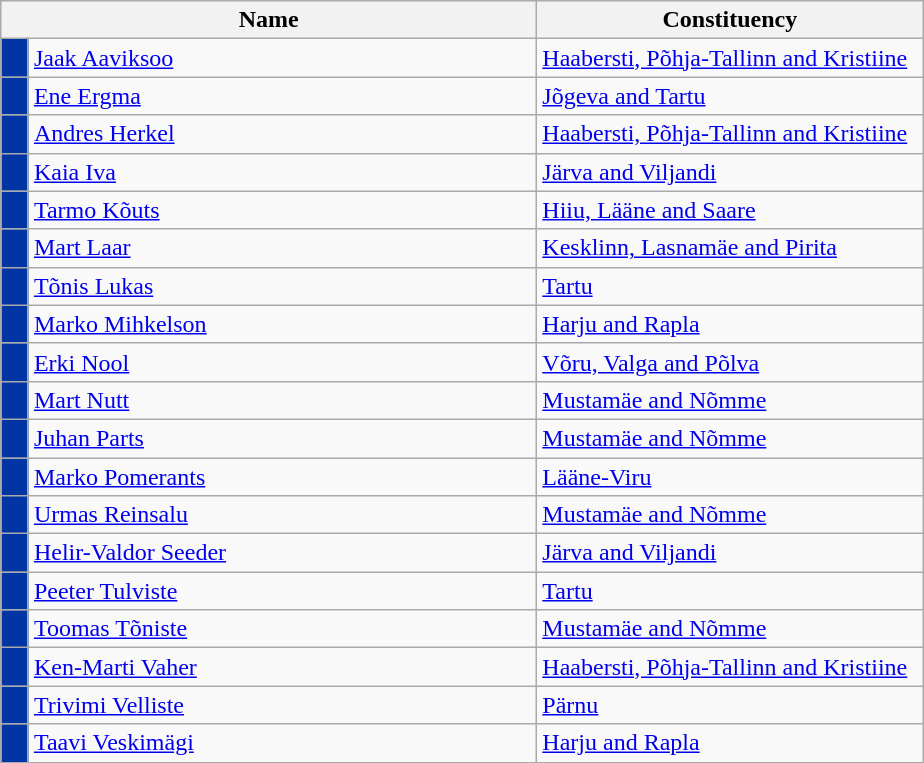<table class="wikitable collapsible collapsed">
<tr>
<th colspan=2 width=350>Name</th>
<th width=250>Constituency</th>
</tr>
<tr>
<td style="background-color:#0235A4"></td>
<td><a href='#'>Jaak Aaviksoo</a></td>
<td><a href='#'>Haabersti, Põhja-Tallinn and Kristiine</a></td>
</tr>
<tr>
<td style="background-color:#0235A4"></td>
<td><a href='#'>Ene Ergma</a></td>
<td><a href='#'>Jõgeva and Tartu</a></td>
</tr>
<tr>
<td style="background-color:#0235A4"></td>
<td><a href='#'>Andres Herkel</a></td>
<td><a href='#'>Haabersti, Põhja-Tallinn and Kristiine</a></td>
</tr>
<tr>
<td style="background-color:#0235A4"></td>
<td><a href='#'>Kaia Iva</a></td>
<td><a href='#'>Järva and Viljandi</a></td>
</tr>
<tr>
<td style="background-color:#0235A4"></td>
<td><a href='#'>Tarmo Kõuts</a></td>
<td><a href='#'>Hiiu, Lääne and Saare</a></td>
</tr>
<tr>
<td style="background-color:#0235A4"></td>
<td><a href='#'>Mart Laar</a></td>
<td><a href='#'>Kesklinn, Lasnamäe and Pirita</a></td>
</tr>
<tr>
<td style="background-color:#0235A4"></td>
<td><a href='#'>Tõnis Lukas</a></td>
<td><a href='#'>Tartu</a></td>
</tr>
<tr>
<td style="background-color:#0235A4"></td>
<td><a href='#'>Marko Mihkelson</a></td>
<td><a href='#'>Harju and Rapla</a></td>
</tr>
<tr>
<td style="background-color:#0235A4"></td>
<td><a href='#'>Erki Nool</a></td>
<td><a href='#'>Võru, Valga and Põlva</a></td>
</tr>
<tr>
<td style="background-color:#0235A4"></td>
<td><a href='#'>Mart Nutt</a></td>
<td><a href='#'>Mustamäe and Nõmme</a></td>
</tr>
<tr>
<td style="background-color:#0235A4"></td>
<td><a href='#'>Juhan Parts</a></td>
<td><a href='#'>Mustamäe and Nõmme</a></td>
</tr>
<tr>
<td style="background-color:#0235A4"></td>
<td><a href='#'>Marko Pomerants</a></td>
<td><a href='#'>Lääne-Viru</a></td>
</tr>
<tr>
<td style="background-color:#0235A4"></td>
<td><a href='#'>Urmas Reinsalu</a></td>
<td><a href='#'>Mustamäe and Nõmme</a></td>
</tr>
<tr>
<td style="background-color:#0235A4"></td>
<td><a href='#'>Helir-Valdor Seeder</a></td>
<td><a href='#'>Järva and Viljandi</a></td>
</tr>
<tr>
<td style="background-color:#0235A4"></td>
<td><a href='#'>Peeter Tulviste</a></td>
<td><a href='#'>Tartu</a></td>
</tr>
<tr>
<td style="background-color:#0235A4"></td>
<td><a href='#'>Toomas Tõniste</a></td>
<td><a href='#'>Mustamäe and Nõmme</a></td>
</tr>
<tr>
<td style="background-color:#0235A4"></td>
<td><a href='#'>Ken-Marti Vaher</a></td>
<td><a href='#'>Haabersti, Põhja-Tallinn and Kristiine</a></td>
</tr>
<tr>
<td style="background-color:#0235A4"></td>
<td><a href='#'>Trivimi Velliste</a></td>
<td><a href='#'>Pärnu</a></td>
</tr>
<tr>
<td style="background-color:#0235A4"></td>
<td><a href='#'>Taavi Veskimägi</a></td>
<td><a href='#'>Harju and Rapla</a></td>
</tr>
</table>
